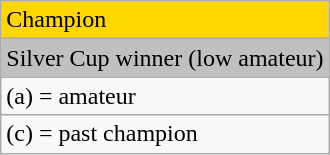<table class="wikitable">
<tr style="background:gold">
<td>Champion</td>
</tr>
<tr style="background:silver">
<td>Silver Cup winner (low amateur)</td>
</tr>
<tr>
<td>(a) = amateur</td>
</tr>
<tr>
<td>(c) = past champion</td>
</tr>
</table>
